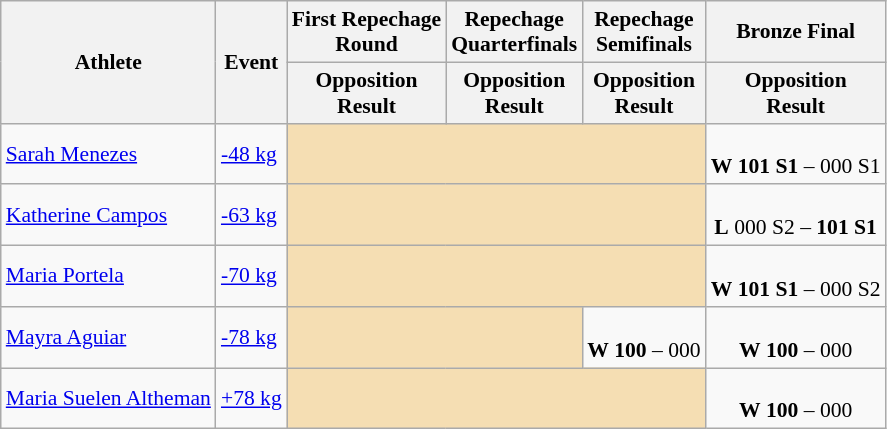<table class="wikitable" style="font-size:90%">
<tr>
<th rowspan="2">Athlete</th>
<th rowspan="2">Event</th>
<th>First Repechage <br>Round</th>
<th>Repechage <br>Quarterfinals</th>
<th>Repechage <br>Semifinals</th>
<th>Bronze Final</th>
</tr>
<tr>
<th>Opposition<br>Result</th>
<th>Opposition<br>Result</th>
<th>Opposition<br>Result</th>
<th>Opposition<br>Result</th>
</tr>
<tr>
<td><a href='#'>Sarah Menezes</a></td>
<td><a href='#'>-48 kg</a></td>
<td align="center" colspan=3 bgcolor=wheat></td>
<td align=center><br><strong>W</strong> <strong>101 S1</strong> – 000 S1<br></td>
</tr>
<tr>
<td><a href='#'>Katherine Campos</a></td>
<td><a href='#'>-63 kg</a></td>
<td align="center" colspan=3 bgcolor=wheat></td>
<td align=center><br><strong>L</strong> 000 S2 – <strong>101 S1</strong></td>
</tr>
<tr>
<td><a href='#'>Maria Portela</a></td>
<td><a href='#'>-70 kg</a></td>
<td align="center" colspan=3 bgcolor=wheat></td>
<td align=center><br><strong>W</strong> <strong>101 S1</strong> – 000 S2<br></td>
</tr>
<tr>
<td><a href='#'>Mayra Aguiar</a></td>
<td><a href='#'>-78 kg</a></td>
<td align="center" colspan=2 bgcolor=wheat></td>
<td align=center><br><strong>W</strong> <strong>100</strong> – 000</td>
<td align=center><br><strong>W</strong> <strong>100</strong> – 000<br></td>
</tr>
<tr>
<td><a href='#'>Maria Suelen Altheman</a></td>
<td><a href='#'>+78 kg</a></td>
<td align="center" colspan=3 bgcolor=wheat></td>
<td align=center><br><strong>W</strong> <strong>100</strong> – 000<br></td>
</tr>
</table>
